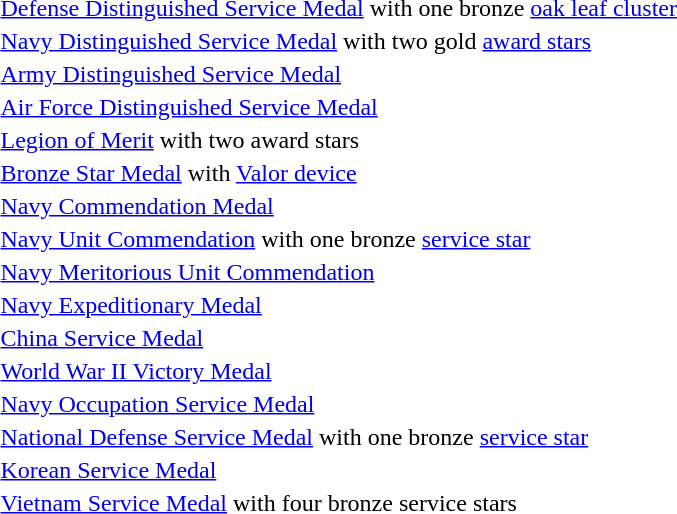<table>
<tr>
<td></td>
<td><a href='#'>Defense Distinguished Service Medal</a> with one bronze <a href='#'>oak leaf cluster</a></td>
</tr>
<tr>
<td></td>
<td><a href='#'>Navy Distinguished Service Medal</a> with two gold <a href='#'>award stars</a></td>
</tr>
<tr>
<td></td>
<td><a href='#'>Army Distinguished Service Medal</a></td>
</tr>
<tr>
<td></td>
<td><a href='#'>Air Force Distinguished Service Medal</a></td>
</tr>
<tr>
<td></td>
<td><a href='#'>Legion of Merit</a> with two award stars</td>
</tr>
<tr>
<td></td>
<td><a href='#'>Bronze Star Medal</a> with <a href='#'>Valor device</a></td>
</tr>
<tr>
<td></td>
<td><a href='#'>Navy Commendation Medal</a></td>
</tr>
<tr>
<td></td>
<td><a href='#'>Navy Unit Commendation</a> with one bronze <a href='#'>service star</a></td>
</tr>
<tr>
<td></td>
<td><a href='#'>Navy Meritorious Unit Commendation</a></td>
</tr>
<tr>
<td></td>
<td><a href='#'>Navy Expeditionary Medal</a></td>
</tr>
<tr>
<td></td>
<td><a href='#'>China Service Medal</a></td>
</tr>
<tr>
<td></td>
<td><a href='#'>World War II Victory Medal</a></td>
</tr>
<tr>
<td></td>
<td><a href='#'>Navy Occupation Service Medal</a></td>
</tr>
<tr>
<td></td>
<td><a href='#'>National Defense Service Medal</a> with one bronze <a href='#'>service star</a></td>
</tr>
<tr>
<td></td>
<td><a href='#'>Korean Service Medal</a></td>
</tr>
<tr>
<td><span></span><span></span><span></span><span></span></td>
<td><a href='#'>Vietnam Service Medal</a> with four bronze service stars</td>
</tr>
</table>
